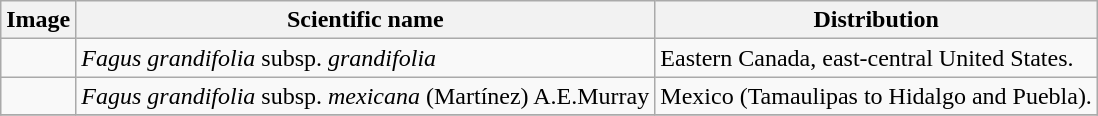<table class="wikitable">
<tr>
<th>Image</th>
<th>Scientific name</th>
<th>Distribution</th>
</tr>
<tr>
<td></td>
<td><em>Fagus grandifolia</em> subsp. <em>grandifolia </em></td>
<td>Eastern Canada, east-central United States.</td>
</tr>
<tr>
<td></td>
<td><em>Fagus grandifolia</em> subsp. <em>mexicana</em> (Martínez) A.E.Murray</td>
<td>Mexico (Tamaulipas to Hidalgo and Puebla).</td>
</tr>
<tr>
</tr>
</table>
